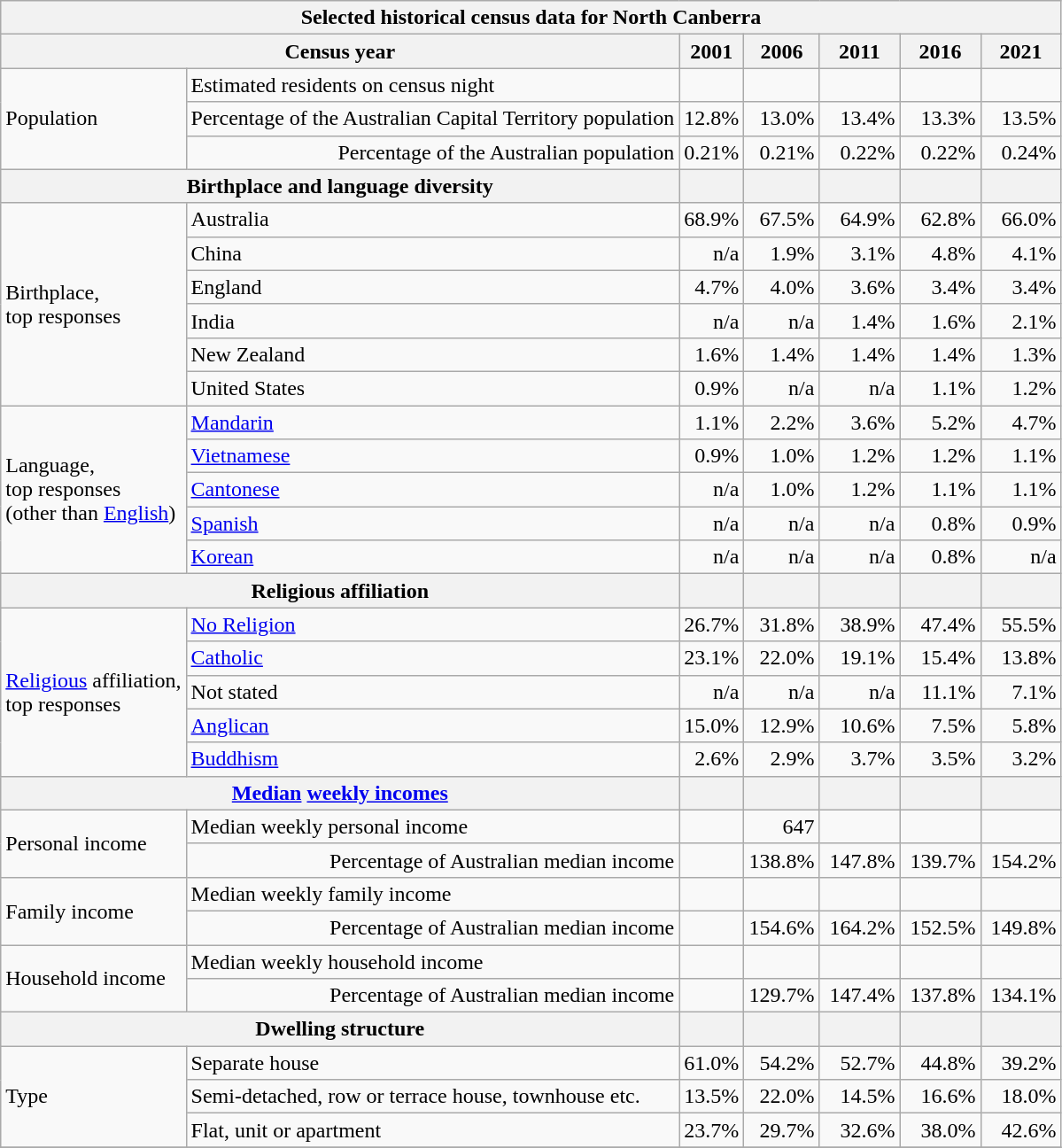<table class="wikitable">
<tr>
<th colspan=8>Selected historical census data for North Canberra</th>
</tr>
<tr>
<th colspan=3>Census year</th>
<th>2001</th>
<th>2006</th>
<th>2011</th>
<th>2016</th>
<th>2021</th>
</tr>
<tr>
<td rowspan=3 colspan="2">Population</td>
<td>Estimated residents on census night</td>
<td align="right"></td>
<td align="right"></td>
<td align="right"></td>
<td align="right"></td>
<td align="right"></td>
</tr>
<tr>
<td align="right">Percentage of the Australian Capital Territory population</td>
<td align="right">12.8%</td>
<td align="right"> 13.0%</td>
<td align="right"> 13.4%</td>
<td align="right"> 13.3%</td>
<td align="right"> 13.5%</td>
</tr>
<tr>
<td align="right">Percentage of the Australian population</td>
<td align="right">0.21%</td>
<td align="right"> 0.21%</td>
<td align="right"> 0.22%</td>
<td align="right"> 0.22%</td>
<td align="right"> 0.24%</td>
</tr>
<tr>
<th colspan=3>Birthplace and language diversity</th>
<th></th>
<th></th>
<th></th>
<th></th>
<th></th>
</tr>
<tr>
<td rowspan=6 colspan=2>Birthplace,<br>top responses</td>
<td>Australia</td>
<td align="right">68.9%</td>
<td align="right"> 67.5%</td>
<td align="right"> 64.9%</td>
<td align="right"> 62.8%</td>
<td align="right"> 66.0%</td>
</tr>
<tr>
<td>China</td>
<td align="right">n/a</td>
<td align="right"> 1.9%</td>
<td align="right"> 3.1%</td>
<td align="right"> 4.8%</td>
<td align="right"> 4.1%</td>
</tr>
<tr>
<td>England</td>
<td align="right">4.7%</td>
<td align="right"> 4.0%</td>
<td align="right"> 3.6%</td>
<td align="right"> 3.4%</td>
<td align="right"> 3.4%</td>
</tr>
<tr>
<td>India</td>
<td align="right">n/a</td>
<td align="right">n/a</td>
<td align="right"> 1.4%</td>
<td align="right"> 1.6%</td>
<td align="right"> 2.1%</td>
</tr>
<tr>
<td>New Zealand</td>
<td align="right">1.6%</td>
<td align="right"> 1.4%</td>
<td align="right"> 1.4%</td>
<td align="right"> 1.4%</td>
<td align="right"> 1.3%</td>
</tr>
<tr>
<td>United States</td>
<td align="right">0.9%</td>
<td align="right">n/a</td>
<td align="right">n/a</td>
<td align="right"> 1.1%</td>
<td align="right"> 1.2%</td>
</tr>
<tr>
<td rowspan=5 colspan=2>Language,<br>top responses<br>(other than <a href='#'>English</a>)</td>
<td><a href='#'>Mandarin</a></td>
<td align="right">1.1%</td>
<td align="right"> 2.2%</td>
<td align="right"> 3.6%</td>
<td align="right"> 5.2%</td>
<td align="right"> 4.7%</td>
</tr>
<tr>
<td><a href='#'>Vietnamese</a></td>
<td align="right">0.9%</td>
<td align="right"> 1.0%</td>
<td align="right"> 1.2%</td>
<td align="right"> 1.2%</td>
<td align="right"> 1.1%</td>
</tr>
<tr>
<td><a href='#'>Cantonese</a></td>
<td align="right">n/a</td>
<td align="right"> 1.0%</td>
<td align="right"> 1.2%</td>
<td align="right"> 1.1%</td>
<td align="right"> 1.1%</td>
</tr>
<tr>
<td><a href='#'>Spanish</a></td>
<td align="right">n/a</td>
<td align="right">n/a</td>
<td align="right">n/a</td>
<td align="right"> 0.8%</td>
<td align="right"> 0.9%</td>
</tr>
<tr>
<td><a href='#'>Korean</a></td>
<td align="right">n/a</td>
<td align="right">n/a</td>
<td align="right">n/a</td>
<td align="right"> 0.8%</td>
<td align="right">n/a</td>
</tr>
<tr>
<th colspan=3>Religious affiliation</th>
<th></th>
<th></th>
<th></th>
<th></th>
<th></th>
</tr>
<tr>
<td rowspan=5 colspan=2><a href='#'>Religious</a> affiliation,<br>top responses</td>
<td><a href='#'>No Religion</a></td>
<td align="right">26.7%</td>
<td align="right"> 31.8%</td>
<td align="right"> 38.9%</td>
<td align="right"> 47.4%</td>
<td align="right"> 55.5%</td>
</tr>
<tr>
<td><a href='#'>Catholic</a></td>
<td align="right">23.1%</td>
<td align="right"> 22.0%</td>
<td align="right"> 19.1%</td>
<td align="right"> 15.4%</td>
<td align="right"> 13.8%</td>
</tr>
<tr>
<td>Not stated</td>
<td align="right">n/a</td>
<td align="right">n/a</td>
<td align="right">n/a</td>
<td align="right">11.1%</td>
<td align="right"> 7.1%</td>
</tr>
<tr>
<td><a href='#'>Anglican</a></td>
<td align="right">15.0%</td>
<td align="right"> 12.9%</td>
<td align="right"> 10.6%</td>
<td align="right"> 7.5%</td>
<td align="right"> 5.8%</td>
</tr>
<tr>
<td><a href='#'>Buddhism</a></td>
<td align="right">2.6%</td>
<td align="right"> 2.9%</td>
<td align="right"> 3.7%</td>
<td align="right"> 3.5%</td>
<td align="right"> 3.2%</td>
</tr>
<tr>
<th colspan=3><a href='#'>Median</a> <a href='#'>weekly incomes</a></th>
<th></th>
<th></th>
<th></th>
<th></th>
<th></th>
</tr>
<tr>
<td rowspan=2 colspan=2>Personal income</td>
<td>Median weekly personal income</td>
<td align="right"></td>
<td align="right">647</td>
<td align="right"></td>
<td align="right"></td>
<td align="right"></td>
</tr>
<tr>
<td align="right">Percentage of Australian median income</td>
<td align="right"></td>
<td align="right">138.8%</td>
<td align="right"> 147.8%</td>
<td align="right"> 139.7%</td>
<td align="right"> 154.2%</td>
</tr>
<tr>
<td rowspan=2 colspan=2>Family income</td>
<td>Median weekly family income</td>
<td align="right"></td>
<td align="right"></td>
<td align="right"></td>
<td align="right"></td>
<td align="right"></td>
</tr>
<tr>
<td align="right">Percentage of Australian median income</td>
<td align="right"></td>
<td align="right">154.6%</td>
<td align="right"> 164.2%</td>
<td align="right"> 152.5%</td>
<td align="right"> 149.8%</td>
</tr>
<tr>
<td rowspan=2 colspan=2>Household income</td>
<td>Median weekly household income</td>
<td align="right"></td>
<td align="right"></td>
<td align="right"></td>
<td align="right"></td>
<td align="right"></td>
</tr>
<tr>
<td align="right">Percentage of Australian median income</td>
<td align="right"></td>
<td align="right">129.7%</td>
<td align="right"> 147.4%</td>
<td align="right"> 137.8%</td>
<td align="right"> 134.1%</td>
</tr>
<tr>
<th colspan=3>Dwelling structure</th>
<th></th>
<th></th>
<th></th>
<th></th>
<th></th>
</tr>
<tr>
<td rowspan=3 colspan=2>Type</td>
<td>Separate house</td>
<td align="right">61.0%</td>
<td align="right"> 54.2%</td>
<td align="right"> 52.7%</td>
<td align="right"> 44.8%</td>
<td align="right"> 39.2%</td>
</tr>
<tr>
<td>Semi-detached, row or terrace house, townhouse etc.</td>
<td align="right">13.5%</td>
<td align="right"> 22.0%</td>
<td align="right"> 14.5%</td>
<td align="right"> 16.6%</td>
<td align="right"> 18.0%</td>
</tr>
<tr>
<td>Flat, unit or apartment</td>
<td align="right">23.7%</td>
<td align="right"> 29.7%</td>
<td align="right"> 32.6%</td>
<td align="right"> 38.0%</td>
<td align="right"> 42.6%</td>
</tr>
<tr>
</tr>
</table>
